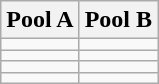<table class="wikitable">
<tr>
<th width=50%>Pool A</th>
<th width=50%>Pool B</th>
</tr>
<tr>
<td></td>
<td></td>
</tr>
<tr>
<td></td>
<td></td>
</tr>
<tr>
<td></td>
<td></td>
</tr>
<tr>
<td></td>
<td></td>
</tr>
</table>
